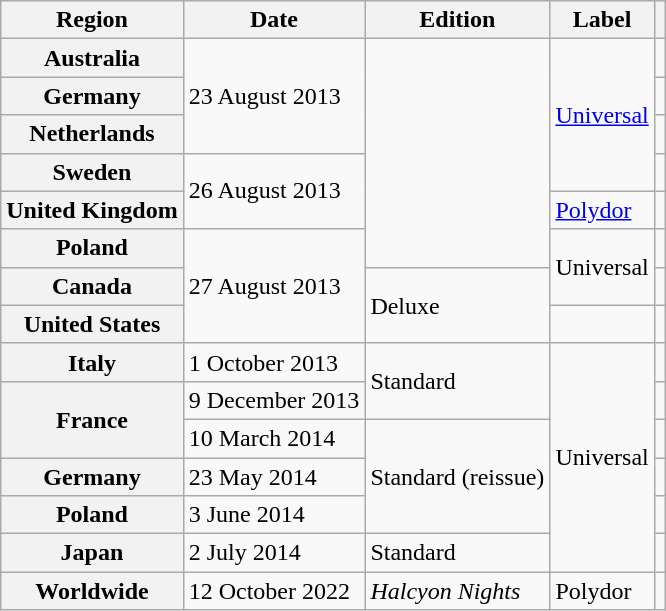<table class="wikitable plainrowheaders">
<tr>
<th scope="col">Region</th>
<th scope="col">Date</th>
<th scope="col">Edition</th>
<th scope="col">Label</th>
<th scope="col"></th>
</tr>
<tr>
<th scope="row">Australia</th>
<td rowspan="3">23 August 2013</td>
<td rowspan="6"></td>
<td rowspan="4"><a href='#'>Universal</a></td>
<td align="center"></td>
</tr>
<tr>
<th scope="row">Germany</th>
<td align="center"></td>
</tr>
<tr>
<th scope="row">Netherlands</th>
<td align="center"></td>
</tr>
<tr>
<th scope="row">Sweden</th>
<td rowspan="2">26 August 2013</td>
<td align="center"></td>
</tr>
<tr>
<th scope="row">United Kingdom</th>
<td><a href='#'>Polydor</a></td>
<td align="center"></td>
</tr>
<tr>
<th scope="row">Poland</th>
<td rowspan="3">27 August 2013</td>
<td rowspan="2">Universal</td>
<td align="center"></td>
</tr>
<tr>
<th scope="row">Canada</th>
<td rowspan="2">Deluxe</td>
<td align="center"></td>
</tr>
<tr>
<th scope="row">United States</th>
<td></td>
<td align="center"></td>
</tr>
<tr>
<th scope="row">Italy</th>
<td>1 October 2013</td>
<td rowspan="2">Standard</td>
<td rowspan="6">Universal</td>
<td align="center"></td>
</tr>
<tr>
<th scope="row" rowspan="2">France</th>
<td>9 December 2013</td>
<td align="center"></td>
</tr>
<tr>
<td>10 March 2014</td>
<td rowspan="3">Standard (reissue)</td>
<td align="center"></td>
</tr>
<tr>
<th scope="row">Germany</th>
<td>23 May 2014</td>
<td align="center"></td>
</tr>
<tr>
<th scope="row">Poland</th>
<td>3 June 2014</td>
<td align="center"></td>
</tr>
<tr>
<th scope="row">Japan</th>
<td>2 July 2014</td>
<td>Standard</td>
<td align="center"></td>
</tr>
<tr>
<th scope="row">Worldwide</th>
<td>12 October 2022</td>
<td><em>Halcyon Nights</em></td>
<td>Polydor</td>
<td align="center"></td>
</tr>
</table>
